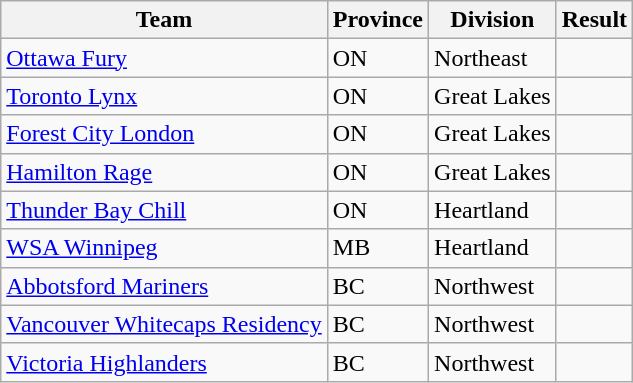<table class="wikitable sortable">
<tr>
<th>Team</th>
<th>Province</th>
<th>Division</th>
<th>Result</th>
</tr>
<tr>
<td><a href='#'>Ottawa Fury</a></td>
<td>ON</td>
<td>Northeast</td>
<td></td>
</tr>
<tr>
<td><a href='#'>Toronto Lynx</a></td>
<td>ON</td>
<td>Great Lakes</td>
<td></td>
</tr>
<tr>
<td><a href='#'>Forest City London</a></td>
<td>ON</td>
<td>Great Lakes</td>
<td></td>
</tr>
<tr>
<td><a href='#'>Hamilton Rage</a></td>
<td>ON</td>
<td>Great Lakes</td>
<td></td>
</tr>
<tr>
<td><a href='#'>Thunder Bay Chill</a></td>
<td>ON</td>
<td>Heartland</td>
<td></td>
</tr>
<tr>
<td><a href='#'>WSA Winnipeg</a></td>
<td>MB</td>
<td>Heartland</td>
<td></td>
</tr>
<tr>
<td><a href='#'>Abbotsford Mariners</a></td>
<td>BC</td>
<td>Northwest</td>
<td></td>
</tr>
<tr>
<td><a href='#'>Vancouver Whitecaps Residency</a></td>
<td>BC</td>
<td>Northwest</td>
<td></td>
</tr>
<tr>
<td><a href='#'>Victoria Highlanders</a></td>
<td>BC</td>
<td>Northwest</td>
<td></td>
</tr>
</table>
